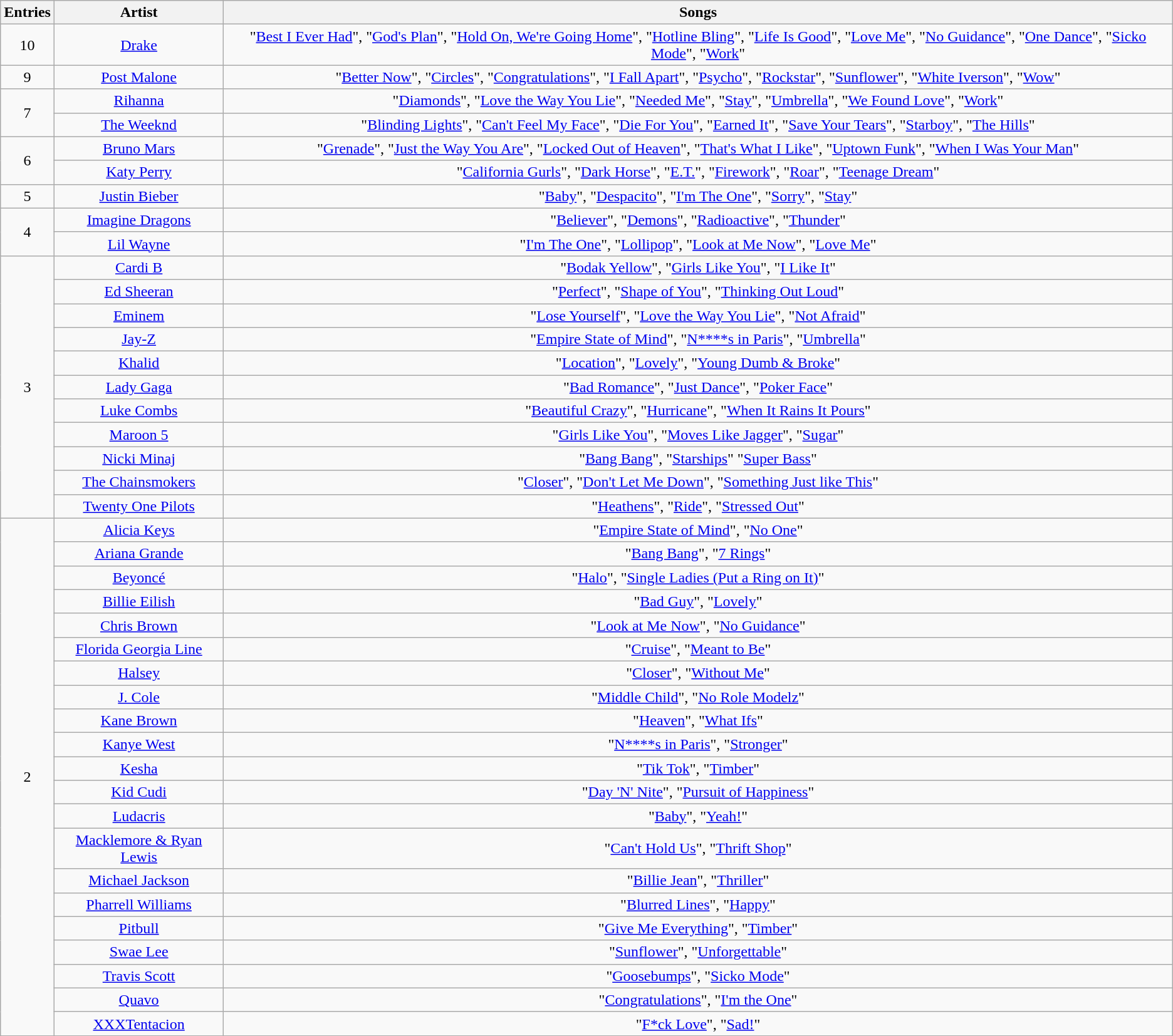<table class="wikitable sortable" rowspan="2" style="text-align:center">
<tr>
<th>Entries</th>
<th>Artist</th>
<th>Songs</th>
</tr>
<tr>
<td>10</td>
<td><a href='#'>Drake</a></td>
<td>"<a href='#'>Best I Ever Had</a>", "<a href='#'>God's Plan</a>", "<a href='#'>Hold On, We're Going Home</a>", "<a href='#'>Hotline Bling</a>", "<a href='#'>Life Is Good</a>", "<a href='#'>Love Me</a>", "<a href='#'>No Guidance</a>", "<a href='#'>One Dance</a>", "<a href='#'>Sicko Mode</a>", "<a href='#'>Work</a>"</td>
</tr>
<tr>
<td>9</td>
<td><a href='#'>Post Malone</a></td>
<td>"<a href='#'>Better Now</a>", "<a href='#'>Circles</a>", "<a href='#'>Congratulations</a>", "<a href='#'>I Fall Apart</a>", "<a href='#'>Psycho</a>", "<a href='#'>Rockstar</a>", "<a href='#'>Sunflower</a>", "<a href='#'>White Iverson</a>", "<a href='#'>Wow</a>"</td>
</tr>
<tr>
<td rowspan="2" style="text-align:center">7</td>
<td><a href='#'>Rihanna</a></td>
<td>"<a href='#'>Diamonds</a>", "<a href='#'>Love the Way You Lie</a>", "<a href='#'>Needed Me</a>", "<a href='#'>Stay</a>", "<a href='#'>Umbrella</a>", "<a href='#'>We Found Love</a>", "<a href='#'>Work</a>"</td>
</tr>
<tr>
<td><a href='#'>The Weeknd</a></td>
<td>"<a href='#'>Blinding Lights</a>", "<a href='#'>Can't Feel My Face</a>", "<a href='#'>Die For You</a>", "<a href='#'>Earned It</a>", "<a href='#'>Save Your Tears</a>", "<a href='#'>Starboy</a>", "<a href='#'>The Hills</a>"</td>
</tr>
<tr>
<td rowspan="2" style="text-align:center">6</td>
<td><a href='#'>Bruno Mars</a></td>
<td>"<a href='#'>Grenade</a>", "<a href='#'>Just the Way You Are</a>", "<a href='#'>Locked Out of Heaven</a>", "<a href='#'>That's What I Like</a>", "<a href='#'>Uptown Funk</a>", "<a href='#'>When I Was Your Man</a>"</td>
</tr>
<tr>
<td><a href='#'>Katy Perry</a></td>
<td>"<a href='#'>California Gurls</a>", "<a href='#'>Dark Horse</a>", "<a href='#'>E.T.</a>", "<a href='#'>Firework</a>", "<a href='#'>Roar</a>", "<a href='#'>Teenage Dream</a>"</td>
</tr>
<tr>
<td>5</td>
<td><a href='#'>Justin Bieber</a></td>
<td>"<a href='#'>Baby</a>", "<a href='#'>Despacito</a>", "<a href='#'>I'm The One</a>", "<a href='#'>Sorry</a>", "<a href='#'>Stay</a>"</td>
</tr>
<tr>
<td rowspan="2" style="text-align:center">4</td>
<td><a href='#'>Imagine Dragons</a></td>
<td>"<a href='#'>Believer</a>", "<a href='#'>Demons</a>", "<a href='#'>Radioactive</a>", "<a href='#'>Thunder</a>"</td>
</tr>
<tr>
<td><a href='#'>Lil Wayne</a></td>
<td>"<a href='#'>I'm The One</a>", "<a href='#'>Lollipop</a>", "<a href='#'>Look at Me Now</a>", "<a href='#'>Love Me</a>"</td>
</tr>
<tr>
<td rowspan="11" style="text-align:center">3</td>
<td><a href='#'>Cardi B</a></td>
<td>"<a href='#'>Bodak Yellow</a>", "<a href='#'>Girls Like You</a>", "<a href='#'>I Like It</a>"</td>
</tr>
<tr>
<td><a href='#'>Ed Sheeran</a></td>
<td>"<a href='#'>Perfect</a>", "<a href='#'>Shape of You</a>", "<a href='#'>Thinking Out Loud</a>"</td>
</tr>
<tr>
<td><a href='#'>Eminem</a></td>
<td>"<a href='#'>Lose Yourself</a>", "<a href='#'>Love the Way You Lie</a>", "<a href='#'>Not Afraid</a>"</td>
</tr>
<tr>
<td><a href='#'>Jay-Z</a></td>
<td>"<a href='#'>Empire State of Mind</a>", "<a href='#'>N****s in Paris</a>", "<a href='#'>Umbrella</a>"</td>
</tr>
<tr>
<td><a href='#'>Khalid</a></td>
<td>"<a href='#'>Location</a>", "<a href='#'>Lovely</a>", "<a href='#'>Young Dumb & Broke</a>"</td>
</tr>
<tr>
<td><a href='#'>Lady Gaga</a></td>
<td>"<a href='#'>Bad Romance</a>", "<a href='#'>Just Dance</a>", "<a href='#'>Poker Face</a>"</td>
</tr>
<tr>
<td><a href='#'>Luke Combs</a></td>
<td>"<a href='#'>Beautiful Crazy</a>", "<a href='#'>Hurricane</a>", "<a href='#'>When It Rains It Pours</a>"</td>
</tr>
<tr>
<td><a href='#'>Maroon 5</a></td>
<td>"<a href='#'>Girls Like You</a>", "<a href='#'>Moves Like Jagger</a>", "<a href='#'>Sugar</a>"</td>
</tr>
<tr>
<td><a href='#'>Nicki Minaj</a></td>
<td>"<a href='#'>Bang Bang</a>", "<a href='#'>Starships</a>" "<a href='#'>Super Bass</a>"</td>
</tr>
<tr>
<td><a href='#'>The Chainsmokers</a></td>
<td>"<a href='#'>Closer</a>", "<a href='#'>Don't Let Me Down</a>", "<a href='#'>Something Just like This</a>"</td>
</tr>
<tr>
<td><a href='#'>Twenty One Pilots</a></td>
<td>"<a href='#'>Heathens</a>", "<a href='#'>Ride</a>", "<a href='#'>Stressed Out</a>"</td>
</tr>
<tr>
<td rowspan="21" style="text-align:center">2</td>
<td><a href='#'>Alicia Keys</a></td>
<td>"<a href='#'>Empire State of Mind</a>", "<a href='#'>No One</a>"</td>
</tr>
<tr>
<td><a href='#'>Ariana Grande</a></td>
<td>"<a href='#'>Bang Bang</a>", "<a href='#'>7 Rings</a>"</td>
</tr>
<tr>
<td><a href='#'>Beyoncé</a></td>
<td>"<a href='#'>Halo</a>", "<a href='#'>Single Ladies (Put a Ring on It)</a>"</td>
</tr>
<tr>
<td><a href='#'>Billie Eilish</a></td>
<td>"<a href='#'>Bad Guy</a>", "<a href='#'>Lovely</a>"</td>
</tr>
<tr>
<td><a href='#'>Chris Brown</a></td>
<td>"<a href='#'>Look at Me Now</a>", "<a href='#'>No Guidance</a>"</td>
</tr>
<tr>
<td><a href='#'>Florida Georgia Line</a></td>
<td>"<a href='#'>Cruise</a>", "<a href='#'>Meant to Be</a>"</td>
</tr>
<tr>
<td><a href='#'>Halsey</a></td>
<td>"<a href='#'>Closer</a>", "<a href='#'>Without Me</a>"</td>
</tr>
<tr>
<td><a href='#'>J. Cole</a></td>
<td>"<a href='#'>Middle Child</a>", "<a href='#'>No Role Modelz</a>"</td>
</tr>
<tr>
<td><a href='#'>Kane Brown</a></td>
<td>"<a href='#'>Heaven</a>", "<a href='#'>What Ifs</a>"</td>
</tr>
<tr>
<td><a href='#'>Kanye West</a></td>
<td>"<a href='#'>N****s in Paris</a>", "<a href='#'>Stronger</a>"</td>
</tr>
<tr>
<td><a href='#'>Kesha</a></td>
<td>"<a href='#'>Tik Tok</a>", "<a href='#'>Timber</a>"</td>
</tr>
<tr>
<td><a href='#'>Kid Cudi</a></td>
<td>"<a href='#'>Day 'N' Nite</a>", "<a href='#'>Pursuit of Happiness</a>"</td>
</tr>
<tr>
<td><a href='#'>Ludacris</a></td>
<td>"<a href='#'>Baby</a>", "<a href='#'>Yeah!</a>"</td>
</tr>
<tr>
<td><a href='#'>Macklemore & Ryan Lewis</a></td>
<td>"<a href='#'>Can't Hold Us</a>", "<a href='#'>Thrift Shop</a>"</td>
</tr>
<tr>
<td><a href='#'>Michael Jackson</a></td>
<td>"<a href='#'>Billie Jean</a>", "<a href='#'>Thriller</a>"</td>
</tr>
<tr>
<td><a href='#'>Pharrell Williams</a></td>
<td>"<a href='#'>Blurred Lines</a>", "<a href='#'>Happy</a>"</td>
</tr>
<tr>
<td><a href='#'>Pitbull</a></td>
<td>"<a href='#'>Give Me Everything</a>", "<a href='#'>Timber</a>"</td>
</tr>
<tr>
<td><a href='#'>Swae Lee</a></td>
<td>"<a href='#'>Sunflower</a>", "<a href='#'>Unforgettable</a>"</td>
</tr>
<tr>
<td><a href='#'>Travis Scott</a></td>
<td>"<a href='#'>Goosebumps</a>", "<a href='#'>Sicko Mode</a>"</td>
</tr>
<tr>
<td><a href='#'>Quavo</a></td>
<td>"<a href='#'>Congratulations</a>", "<a href='#'>I'm the One</a>"</td>
</tr>
<tr>
<td><a href='#'>XXXTentacion</a></td>
<td>"<a href='#'>F*ck Love</a>", "<a href='#'>Sad!</a>"</td>
</tr>
<tr>
</tr>
</table>
